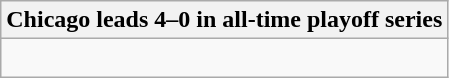<table class="wikitable collapsible collapsed">
<tr>
<th>Chicago leads 4–0 in all-time playoff series</th>
</tr>
<tr>
<td><br>


</td>
</tr>
</table>
